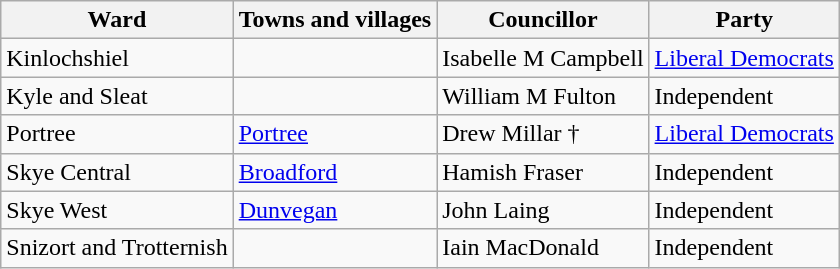<table class="wikitable">
<tr>
<th>Ward</th>
<th>Towns and villages</th>
<th>Councillor</th>
<th>Party</th>
</tr>
<tr>
<td>Kinlochshiel</td>
<td></td>
<td>Isabelle M Campbell</td>
<td><a href='#'>Liberal Democrats</a></td>
</tr>
<tr>
<td>Kyle and Sleat</td>
<td></td>
<td>William M Fulton</td>
<td>Independent</td>
</tr>
<tr>
<td>Portree</td>
<td><a href='#'>Portree</a></td>
<td>Drew Millar †</td>
<td><a href='#'>Liberal Democrats</a></td>
</tr>
<tr>
<td>Skye Central</td>
<td><a href='#'>Broadford</a></td>
<td>Hamish Fraser</td>
<td>Independent</td>
</tr>
<tr>
<td>Skye West</td>
<td><a href='#'>Dunvegan</a></td>
<td>John Laing</td>
<td>Independent</td>
</tr>
<tr>
<td>Snizort and Trotternish</td>
<td></td>
<td>Iain MacDonald</td>
<td>Independent</td>
</tr>
</table>
